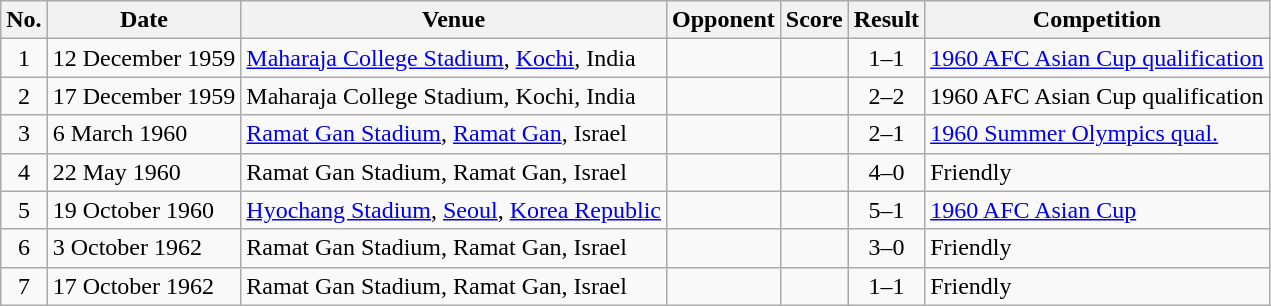<table class="wikitable sortable">
<tr>
<th scope="col">No.</th>
<th scope="col">Date</th>
<th scope="col">Venue</th>
<th scope="col">Opponent</th>
<th scope="col">Score</th>
<th scope="col">Result</th>
<th scope="col">Competition</th>
</tr>
<tr>
<td style="text-align:center">1</td>
<td>12 December 1959</td>
<td><a href='#'>Maharaja College Stadium</a>, <a href='#'>Kochi</a>, India</td>
<td></td>
<td></td>
<td style="text-align:center">1–1</td>
<td><a href='#'>1960 AFC Asian Cup qualification</a></td>
</tr>
<tr>
<td style="text-align:center">2</td>
<td>17 December 1959</td>
<td>Maharaja College Stadium, Kochi, India</td>
<td></td>
<td></td>
<td style="text-align:center">2–2</td>
<td>1960 AFC Asian Cup qualification</td>
</tr>
<tr>
<td style="text-align:center">3</td>
<td>6 March 1960</td>
<td><a href='#'>Ramat Gan Stadium</a>, <a href='#'>Ramat Gan</a>, Israel</td>
<td></td>
<td></td>
<td style="text-align:center">2–1</td>
<td><a href='#'>1960 Summer Olympics qual.</a></td>
</tr>
<tr>
<td style="text-align:center">4</td>
<td>22 May 1960</td>
<td>Ramat Gan Stadium, Ramat Gan, Israel</td>
<td></td>
<td></td>
<td style="text-align:center">4–0</td>
<td>Friendly</td>
</tr>
<tr>
<td style="text-align:center">5</td>
<td>19 October 1960</td>
<td><a href='#'>Hyochang Stadium</a>, <a href='#'>Seoul</a>, <a href='#'>Korea Republic</a></td>
<td></td>
<td></td>
<td style="text-align:center">5–1</td>
<td><a href='#'>1960 AFC Asian Cup</a></td>
</tr>
<tr>
<td style="text-align:center">6</td>
<td>3 October 1962</td>
<td>Ramat Gan Stadium, Ramat Gan, Israel</td>
<td></td>
<td></td>
<td style="text-align:center">3–0</td>
<td>Friendly</td>
</tr>
<tr>
<td style="text-align:center">7</td>
<td>17 October 1962</td>
<td>Ramat Gan Stadium, Ramat Gan, Israel</td>
<td></td>
<td></td>
<td style="text-align:center">1–1</td>
<td>Friendly</td>
</tr>
</table>
